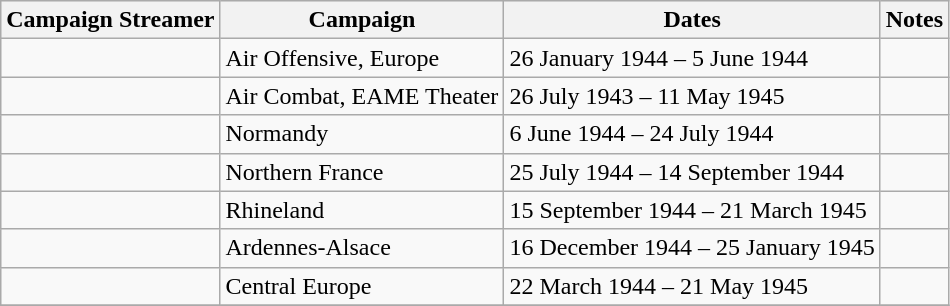<table class="wikitable">
<tr style="background:#efefef;">
<th>Campaign Streamer</th>
<th>Campaign</th>
<th>Dates</th>
<th>Notes</th>
</tr>
<tr>
<td></td>
<td>Air Offensive, Europe</td>
<td>26 January 1944 – 5 June 1944</td>
<td></td>
</tr>
<tr>
<td></td>
<td>Air Combat, EAME Theater</td>
<td>26 July 1943 – 11 May 1945</td>
<td></td>
</tr>
<tr>
<td></td>
<td>Normandy</td>
<td>6 June 1944 – 24 July 1944</td>
<td></td>
</tr>
<tr>
<td></td>
<td>Northern France</td>
<td>25 July 1944 – 14 September 1944</td>
<td></td>
</tr>
<tr>
<td></td>
<td>Rhineland</td>
<td>15 September 1944 – 21 March 1945</td>
<td></td>
</tr>
<tr>
<td></td>
<td>Ardennes-Alsace</td>
<td>16 December 1944 – 25 January 1945</td>
<td></td>
</tr>
<tr>
<td></td>
<td>Central Europe</td>
<td>22 March 1944 – 21 May 1945</td>
<td></td>
</tr>
<tr>
</tr>
</table>
